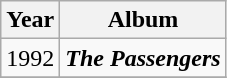<table class="wikitable">
<tr>
<th>Year</th>
<th>Album</th>
</tr>
<tr>
<td>1992</td>
<td><strong><em>The Passengers</em></strong> </td>
</tr>
<tr>
</tr>
</table>
